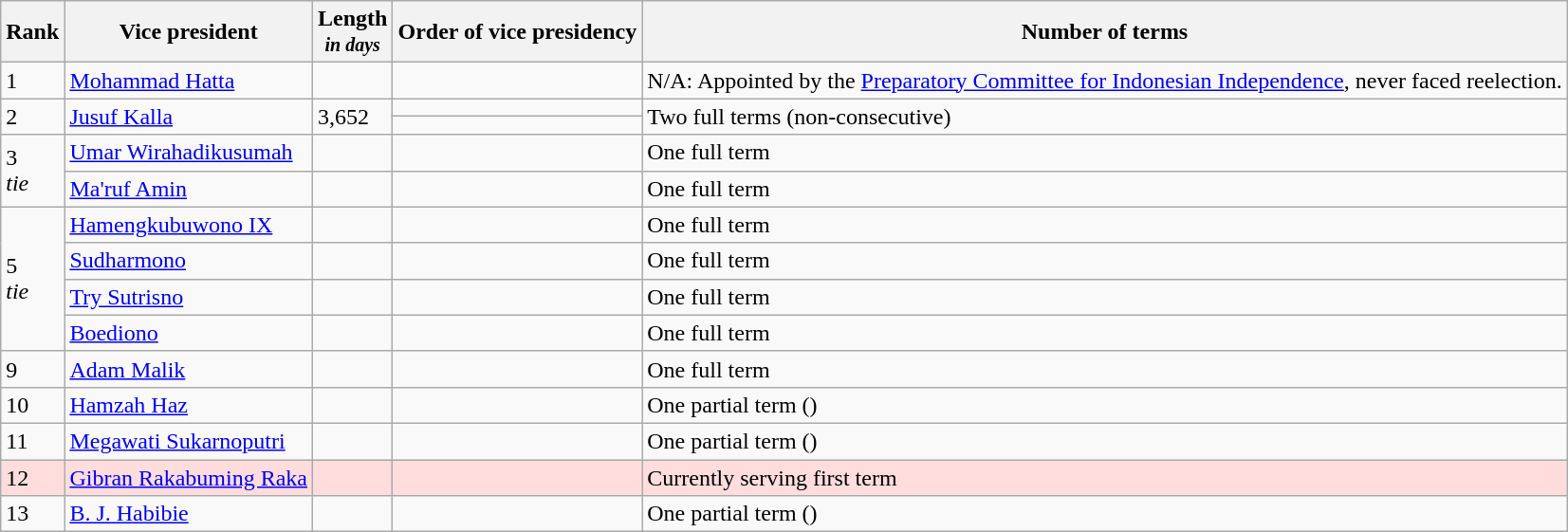<table class="wikitable sortable">
<tr>
<th data-sort-type="number">Rank</th>
<th data-sort-type="text">Vice president</th>
<th class="unsortable">Length<br><small><em>in days</em></small></th>
<th>Order of vice presidency</th>
<th class="unsortable">Number of terms</th>
</tr>
<tr>
<td>1</td>
<td><a href='#'>Mohammad Hatta</a></td>
<td></td>
<td></td>
<td>N/A: Appointed by the <a href='#'>Preparatory Committee for Indonesian Independence</a>, never faced reelection.</td>
</tr>
<tr>
<td rowspan=2>2</td>
<td rowspan=2><a href='#'>Jusuf Kalla</a></td>
<td rowspan=2>3,652</td>
<td></td>
<td rowspan=2>Two full terms (non-consecutive)</td>
</tr>
<tr>
<td></td>
</tr>
<tr>
<td rowspan=2>3<br><em>tie</em></td>
<td><a href='#'>Umar Wirahadikusumah</a></td>
<td></td>
<td></td>
<td>One full term</td>
</tr>
<tr>
<td><a href='#'>Ma'ruf Amin</a></td>
<td></td>
<td></td>
<td>One full term</td>
</tr>
<tr>
<td rowspan=4>5<br><em>tie</em></td>
<td><a href='#'>Hamengkubuwono IX</a></td>
<td></td>
<td></td>
<td>One full term</td>
</tr>
<tr>
<td><a href='#'>Sudharmono</a></td>
<td></td>
<td></td>
<td>One full term</td>
</tr>
<tr>
<td><a href='#'>Try Sutrisno</a></td>
<td></td>
<td></td>
<td>One full term</td>
</tr>
<tr>
<td><a href='#'>Boediono</a></td>
<td></td>
<td></td>
<td>One full term</td>
</tr>
<tr>
<td>9</td>
<td><a href='#'>Adam Malik</a></td>
<td></td>
<td></td>
<td>One full term</td>
</tr>
<tr>
<td>10</td>
<td><a href='#'>Hamzah Haz</a></td>
<td></td>
<td></td>
<td>One partial term ()</td>
</tr>
<tr>
<td>11</td>
<td><a href='#'>Megawati Sukarnoputri</a></td>
<td></td>
<td></td>
<td>One partial term ()</td>
</tr>
<tr bgcolor=#FFDDDD>
<td>12</td>
<td><a href='#'>Gibran Rakabuming Raka</a></td>
<td bgcolor=#FFDDDD></td>
<td bgcolor=#FFDDDD></td>
<td>Currently serving first term</td>
</tr>
<tr>
<td>13</td>
<td><a href='#'>B. J. Habibie</a></td>
<td></td>
<td></td>
<td>One partial term ()</td>
</tr>
</table>
